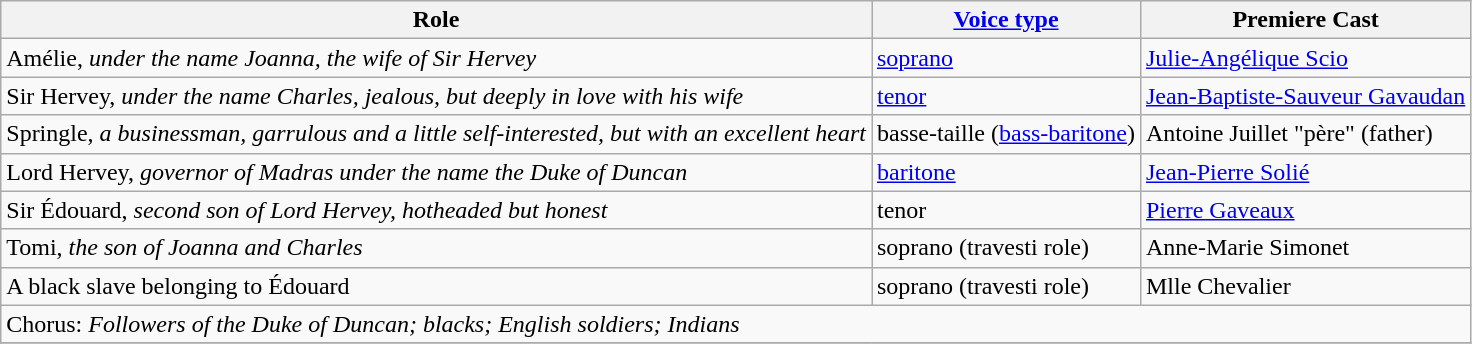<table class="wikitable">
<tr>
<th>Role</th>
<th><a href='#'>Voice type</a></th>
<th>Premiere Cast</th>
</tr>
<tr>
<td>Amélie, <em>under the name Joanna, the wife of Sir Hervey</em></td>
<td><a href='#'>soprano</a></td>
<td><a href='#'>Julie-Angélique Scio</a></td>
</tr>
<tr>
<td>Sir Hervey, <em>under the name Charles, jealous, but deeply in love with his wife</em></td>
<td><a href='#'>tenor</a></td>
<td><a href='#'>Jean-Baptiste-Sauveur Gavaudan</a></td>
</tr>
<tr>
<td>Springle, <em>a businessman, garrulous and a little self-interested, but with an excellent heart</em></td>
<td>basse-taille (<a href='#'>bass-baritone</a>)</td>
<td>Antoine Juillet "père" (father)</td>
</tr>
<tr>
<td>Lord Hervey, <em>governor of Madras under the name the Duke of Duncan</em></td>
<td><a href='#'>baritone</a></td>
<td><a href='#'>Jean-Pierre Solié</a></td>
</tr>
<tr>
<td>Sir Édouard, <em>second son of Lord Hervey, hotheaded but honest</em></td>
<td>tenor</td>
<td><a href='#'>Pierre Gaveaux</a></td>
</tr>
<tr>
<td>Tomi, <em>the son of Joanna and Charles</em></td>
<td>soprano (travesti role)</td>
<td>Anne-Marie Simonet</td>
</tr>
<tr>
<td>A black slave belonging to Édouard</td>
<td>soprano (travesti role)</td>
<td>Mlle Chevalier</td>
</tr>
<tr>
<td colspan="3">Chorus: <em>Followers of the Duke of Duncan; blacks; English soldiers; Indians</em></td>
</tr>
<tr>
</tr>
</table>
